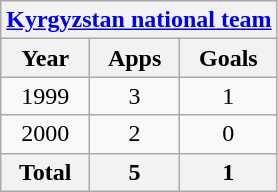<table class="wikitable" style="text-align:center">
<tr>
<th colspan=3><a href='#'>Kyrgyzstan national team</a></th>
</tr>
<tr>
<th>Year</th>
<th>Apps</th>
<th>Goals</th>
</tr>
<tr>
<td>1999</td>
<td>3</td>
<td>1</td>
</tr>
<tr>
<td>2000</td>
<td>2</td>
<td>0</td>
</tr>
<tr>
<th>Total</th>
<th>5</th>
<th>1</th>
</tr>
</table>
